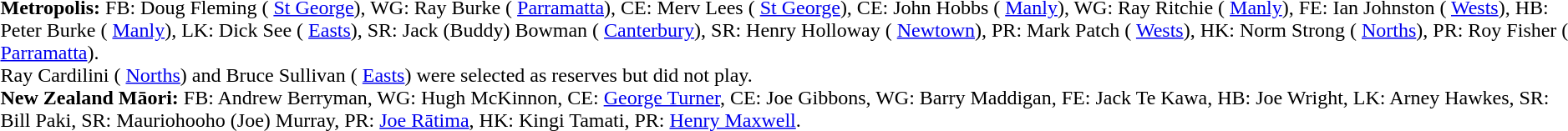<table width="100%" class="mw-collapsible mw-collapsed">
<tr>
<td valign="top" width="50%"><br><strong>Metropolis:</strong> FB: Doug Fleming ( <a href='#'>St George</a>), WG: Ray Burke ( <a href='#'>Parramatta</a>), CE: Merv Lees ( <a href='#'>St George</a>), CE: John Hobbs ( <a href='#'>Manly</a>), WG: Ray Ritchie ( <a href='#'>Manly</a>), FE: Ian Johnston ( <a href='#'>Wests</a>), HB: Peter Burke ( <a href='#'>Manly</a>), LK: Dick See ( <a href='#'>Easts</a>), SR: Jack (Buddy) Bowman ( <a href='#'>Canterbury</a>), SR: Henry Holloway ( <a href='#'>Newtown</a>), PR: Mark Patch ( <a href='#'>Wests</a>), HK: Norm Strong ( <a href='#'>Norths</a>), PR: Roy Fisher ( <a href='#'>Parramatta</a>). <br> 
Ray Cardilini ( <a href='#'>Norths</a>) and Bruce Sullivan ( <a href='#'>Easts</a>) were selected as reserves but did not play. <br>
<strong>New Zealand Māori:</strong> FB: Andrew Berryman, WG: Hugh McKinnon, CE: <a href='#'>George Turner</a>, CE: Joe Gibbons, WG: Barry Maddigan, FE: Jack Te Kawa, HB: Joe Wright, LK: Arney Hawkes, SR: Bill Paki, SR: Mauriohooho (Joe) Murray, PR: <a href='#'>Joe Rātima</a>, HK: Kingi Tamati, PR: <a href='#'>Henry Maxwell</a>.</td>
</tr>
</table>
